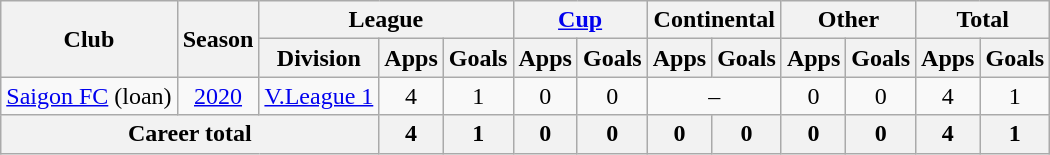<table class="wikitable" style="text-align: center">
<tr>
<th rowspan="2">Club</th>
<th rowspan="2">Season</th>
<th colspan="3">League</th>
<th colspan="2"><a href='#'>Cup</a></th>
<th colspan="2">Continental</th>
<th colspan="2">Other</th>
<th colspan="2">Total</th>
</tr>
<tr>
<th>Division</th>
<th>Apps</th>
<th>Goals</th>
<th>Apps</th>
<th>Goals</th>
<th>Apps</th>
<th>Goals</th>
<th>Apps</th>
<th>Goals</th>
<th>Apps</th>
<th>Goals</th>
</tr>
<tr>
<td><a href='#'>Saigon FC</a> (loan)</td>
<td><a href='#'>2020</a></td>
<td><a href='#'>V.League 1</a></td>
<td>4</td>
<td>1</td>
<td>0</td>
<td>0</td>
<td colspan="2">–</td>
<td>0</td>
<td>0</td>
<td>4</td>
<td>1</td>
</tr>
<tr>
<th colspan="3">Career total</th>
<th>4</th>
<th>1</th>
<th>0</th>
<th>0</th>
<th>0</th>
<th>0</th>
<th>0</th>
<th>0</th>
<th>4</th>
<th>1</th>
</tr>
</table>
